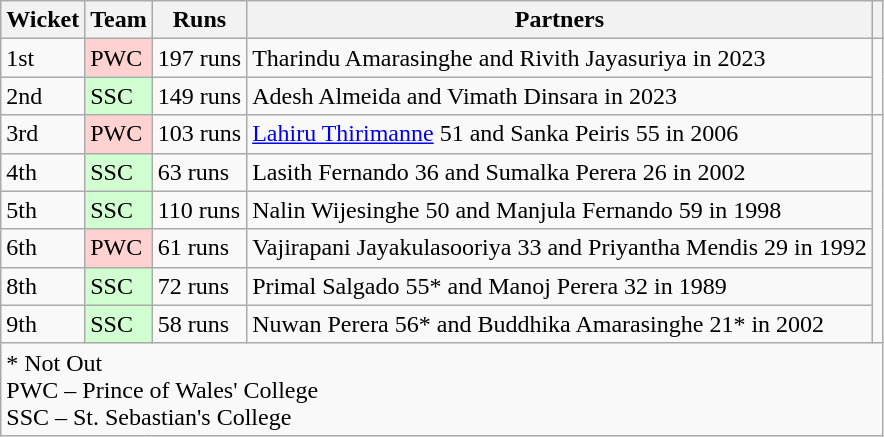<table class="wikitable collapsible">
<tr>
<th>Wicket</th>
<th>Team</th>
<th>Runs</th>
<th>Partners</th>
<th></th>
</tr>
<tr>
<td>1st</td>
<td style="background:#FFD2D2;">PWC</td>
<td>197 runs</td>
<td>Tharindu Amarasinghe and Rivith Jayasuriya in 2023</td>
<td rowspan="2"></td>
</tr>
<tr>
<td>2nd</td>
<td style="background:#D2FFD2;">SSC</td>
<td>149 runs</td>
<td>Adesh Almeida and Vimath Dinsara in 2023</td>
</tr>
<tr>
<td>3rd</td>
<td style="background:#FFD2D2;">PWC</td>
<td>103 runs</td>
<td><a href='#'>Lahiru Thirimanne</a> 51 and Sanka Peiris 55 in 2006</td>
<td rowspan="6"></td>
</tr>
<tr>
<td>4th</td>
<td style="background:#D2FFD2;">SSC</td>
<td>63 runs</td>
<td>Lasith Fernando 36 and Sumalka Perera 26 in 2002</td>
</tr>
<tr>
<td>5th</td>
<td style="background:#D2FFD2;">SSC</td>
<td>110 runs</td>
<td>Nalin Wijesinghe 50 and Manjula Fernando 59 in 1998</td>
</tr>
<tr>
<td>6th</td>
<td style="background:#FFD2D2;">PWC</td>
<td>61 runs</td>
<td>Vajirapani Jayakulasooriya 33 and Priyantha Mendis 29 in 1992</td>
</tr>
<tr>
<td>8th</td>
<td style="background:#D2FFD2;">SSC</td>
<td>72 runs</td>
<td>Primal Salgado 55* and Manoj Perera 32 in 1989</td>
</tr>
<tr>
<td>9th</td>
<td style="background:#D2FFD2;">SSC</td>
<td>58 runs</td>
<td>Nuwan Perera 56* and Buddhika Amarasinghe 21* in 2002</td>
</tr>
<tr>
<td colspan="5" style="text-align: left;">* Not Out <br>PWC – Prince of Wales' College<br>SSC – St. Sebastian's College</td>
</tr>
</table>
